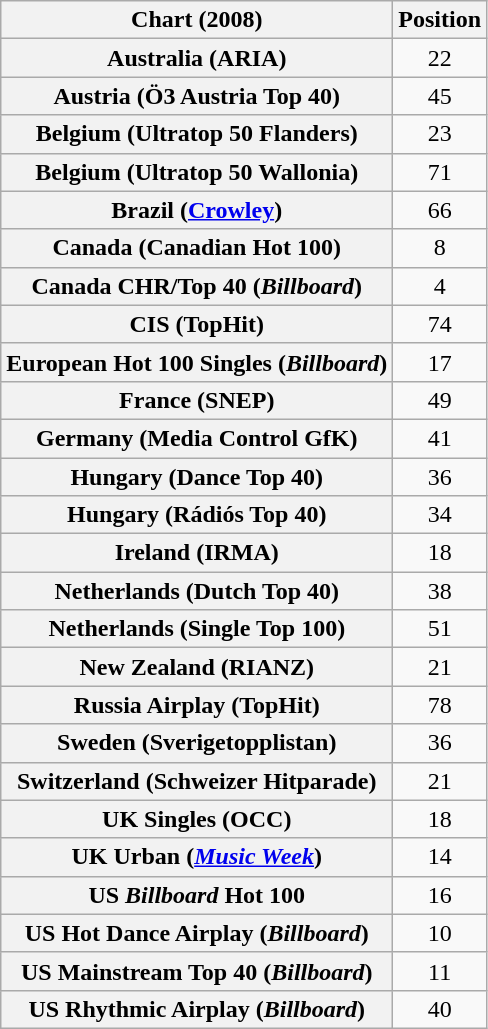<table class="wikitable plainrowheaders sortable">
<tr>
<th scope="col">Chart (2008)</th>
<th scope="col">Position</th>
</tr>
<tr>
<th scope="row">Australia (ARIA)</th>
<td align="center">22</td>
</tr>
<tr>
<th scope="row">Austria (Ö3 Austria Top 40)</th>
<td align="center">45</td>
</tr>
<tr>
<th scope="row">Belgium (Ultratop 50 Flanders)</th>
<td align="center">23</td>
</tr>
<tr>
<th scope="row">Belgium (Ultratop 50 Wallonia)</th>
<td align="center">71</td>
</tr>
<tr>
<th scope="row">Brazil (<a href='#'>Crowley</a>)</th>
<td align="center">66</td>
</tr>
<tr>
<th scope="row">Canada (Canadian Hot 100)</th>
<td align="center">8</td>
</tr>
<tr>
<th scope="row">Canada CHR/Top 40 (<em>Billboard</em>)</th>
<td align="center">4</td>
</tr>
<tr>
<th scope="row">CIS (TopHit)</th>
<td align="center">74</td>
</tr>
<tr>
<th scope="row">European Hot 100 Singles (<em>Billboard</em>)</th>
<td align="center">17</td>
</tr>
<tr>
<th scope="row">France (SNEP)</th>
<td align="center">49</td>
</tr>
<tr>
<th scope="row">Germany (Media Control GfK)</th>
<td align="center">41</td>
</tr>
<tr>
<th scope="row">Hungary (Dance Top 40)</th>
<td align="center">36</td>
</tr>
<tr>
<th scope="row">Hungary (Rádiós Top 40)</th>
<td align="center">34</td>
</tr>
<tr>
<th scope="row">Ireland (IRMA)</th>
<td align="center">18</td>
</tr>
<tr>
<th scope="row">Netherlands (Dutch Top 40)</th>
<td align="center">38</td>
</tr>
<tr>
<th scope="row">Netherlands (Single Top 100)</th>
<td align="center">51</td>
</tr>
<tr>
<th scope="row">New Zealand (RIANZ)</th>
<td align="center">21</td>
</tr>
<tr>
<th scope="row">Russia Airplay (TopHit)</th>
<td align="center">78</td>
</tr>
<tr>
<th scope="row">Sweden (Sverigetopplistan)</th>
<td align="center">36</td>
</tr>
<tr>
<th scope="row">Switzerland (Schweizer Hitparade)</th>
<td align="center">21</td>
</tr>
<tr>
<th scope="row">UK Singles (OCC)</th>
<td align="center">18</td>
</tr>
<tr>
<th scope="row">UK Urban (<em><a href='#'>Music Week</a></em>)</th>
<td align="center">14</td>
</tr>
<tr>
<th scope="row">US <em>Billboard</em> Hot 100</th>
<td align="center">16</td>
</tr>
<tr>
<th scope="row">US Hot Dance Airplay (<em>Billboard</em>)</th>
<td align="center">10</td>
</tr>
<tr>
<th scope="row">US Mainstream Top 40 (<em>Billboard</em>)</th>
<td align="center">11</td>
</tr>
<tr>
<th scope="row">US Rhythmic Airplay (<em>Billboard</em>)</th>
<td align="center">40</td>
</tr>
</table>
